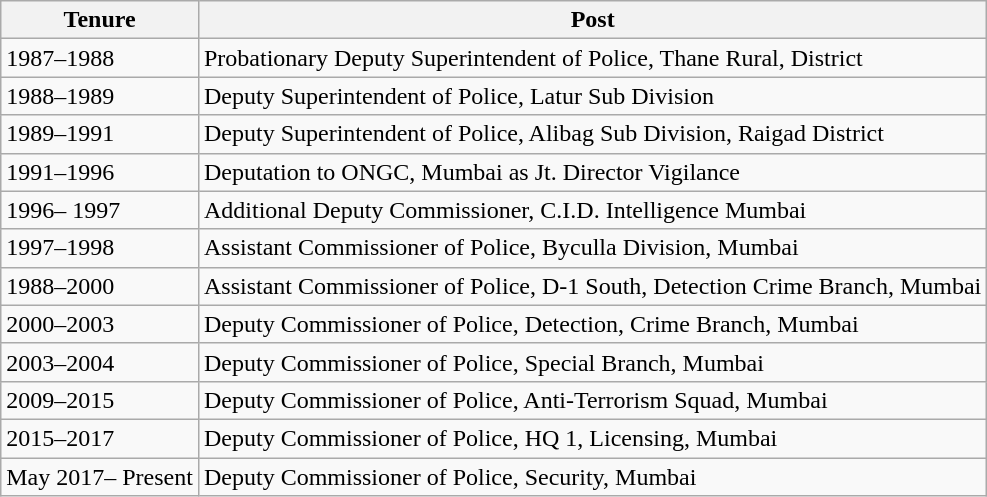<table class="wikitable">
<tr>
<th>Tenure</th>
<th>Post</th>
</tr>
<tr>
<td>1987–1988</td>
<td>Probationary Deputy Superintendent of Police, Thane Rural, District</td>
</tr>
<tr>
<td>1988–1989</td>
<td>Deputy Superintendent of Police, Latur Sub Division</td>
</tr>
<tr>
<td>1989–1991</td>
<td>Deputy Superintendent of Police, Alibag Sub Division, Raigad District</td>
</tr>
<tr>
<td>1991–1996</td>
<td>Deputation to ONGC, Mumbai as Jt. Director Vigilance</td>
</tr>
<tr>
<td>1996– 1997</td>
<td>Additional Deputy Commissioner, C.I.D. Intelligence Mumbai</td>
</tr>
<tr>
<td>1997–1998</td>
<td>Assistant Commissioner of Police, Byculla Division, Mumbai</td>
</tr>
<tr>
<td>1988–2000</td>
<td>Assistant Commissioner of Police, D-1 South, Detection Crime Branch, Mumbai</td>
</tr>
<tr>
<td>2000–2003</td>
<td>Deputy Commissioner of Police, Detection, Crime Branch, Mumbai</td>
</tr>
<tr>
<td>2003–2004</td>
<td>Deputy Commissioner of Police, Special Branch, Mumbai</td>
</tr>
<tr>
<td>2009–2015</td>
<td>Deputy Commissioner of Police, Anti-Terrorism Squad, Mumbai</td>
</tr>
<tr>
<td>2015–2017</td>
<td>Deputy Commissioner of Police, HQ 1, Licensing, Mumbai</td>
</tr>
<tr>
<td>May 2017– Present</td>
<td>Deputy Commissioner of Police, Security, Mumbai</td>
</tr>
</table>
